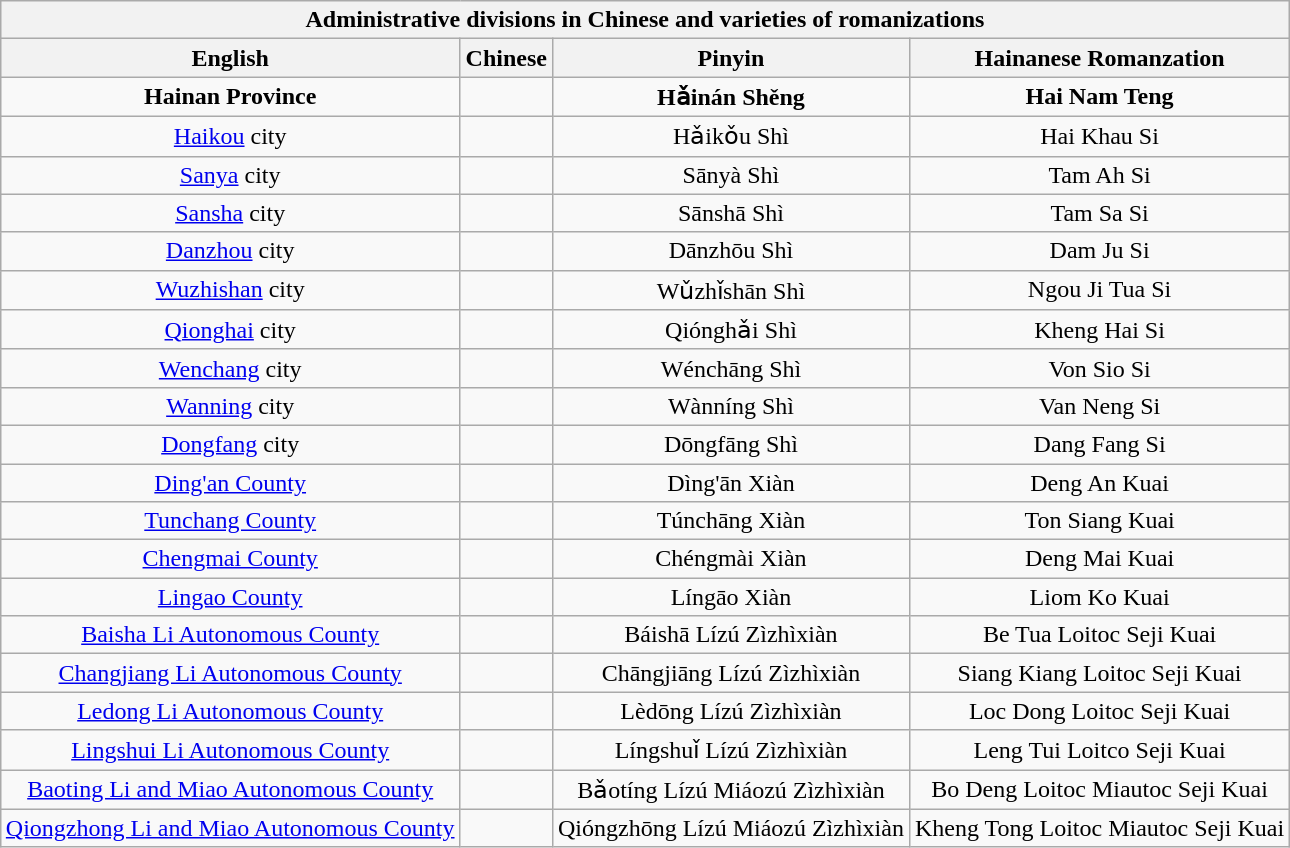<table class="wikitable sortable collapsible collapsed" style="text-font:90%; width:auto; text-align:center; margin-left: auto; margin-right: auto;">
<tr>
<th colspan="5">Administrative divisions in Chinese and varieties of romanizations</th>
</tr>
<tr>
<th>English</th>
<th>Chinese</th>
<th>Pinyin</th>
<th>Hainanese Romanzation</th>
</tr>
<tr>
<td><strong>Hainan Province</strong></td>
<td></td>
<td><strong>Hǎinán Shěng</strong></td>
<td><strong>Hai Nam Teng</strong></td>
</tr>
<tr>
<td><a href='#'>Haikou</a> city</td>
<td></td>
<td>Hǎikǒu Shì</td>
<td>Hai Khau Si</td>
</tr>
<tr>
<td><a href='#'>Sanya</a> city</td>
<td></td>
<td>Sānyà Shì</td>
<td>Tam Ah Si</td>
</tr>
<tr>
<td><a href='#'>Sansha</a> city</td>
<td></td>
<td>Sānshā Shì</td>
<td>Tam Sa Si</td>
</tr>
<tr>
<td><a href='#'>Danzhou</a> city</td>
<td></td>
<td>Dānzhōu Shì</td>
<td>Dam Ju Si</td>
</tr>
<tr>
<td><a href='#'>Wuzhishan</a> city</td>
<td></td>
<td>Wǔzhǐshān Shì</td>
<td>Ngou Ji Tua Si</td>
</tr>
<tr>
<td><a href='#'>Qionghai</a> city</td>
<td></td>
<td>Qiónghǎi Shì</td>
<td>Kheng Hai Si</td>
</tr>
<tr>
<td><a href='#'>Wenchang</a> city</td>
<td></td>
<td>Wénchāng Shì</td>
<td>Von Sio Si</td>
</tr>
<tr>
<td><a href='#'>Wanning</a> city</td>
<td></td>
<td>Wànníng Shì</td>
<td>Van Neng Si</td>
</tr>
<tr>
<td><a href='#'>Dongfang</a> city</td>
<td></td>
<td>Dōngfāng Shì</td>
<td>Dang Fang Si</td>
</tr>
<tr>
<td><a href='#'>Ding'an County</a></td>
<td></td>
<td>Dìng'ān Xiàn</td>
<td>Deng An Kuai</td>
</tr>
<tr>
<td><a href='#'>Tunchang County</a></td>
<td></td>
<td>Túnchāng Xiàn</td>
<td>Ton Siang Kuai</td>
</tr>
<tr>
<td><a href='#'>Chengmai County</a></td>
<td></td>
<td>Chéngmài Xiàn</td>
<td>Deng Mai Kuai</td>
</tr>
<tr>
<td><a href='#'>Lingao County</a></td>
<td></td>
<td>Língāo Xiàn</td>
<td>Liom Ko Kuai</td>
</tr>
<tr>
<td><a href='#'>Baisha Li Autonomous County</a></td>
<td></td>
<td>Báishā Lízú Zìzhìxiàn</td>
<td>Be Tua Loitoc Seji Kuai</td>
</tr>
<tr>
<td><a href='#'>Changjiang Li Autonomous County</a></td>
<td></td>
<td>Chāngjiāng Lízú Zìzhìxiàn</td>
<td>Siang Kiang Loitoc Seji Kuai</td>
</tr>
<tr>
<td><a href='#'>Ledong Li Autonomous County</a></td>
<td></td>
<td>Lèdōng Lízú Zìzhìxiàn</td>
<td>Loc Dong Loitoc Seji Kuai</td>
</tr>
<tr>
<td><a href='#'>Lingshui Li Autonomous County</a></td>
<td></td>
<td>Língshuǐ Lízú Zìzhìxiàn</td>
<td>Leng Tui Loitco Seji Kuai</td>
</tr>
<tr>
<td><a href='#'>Baoting Li and Miao Autonomous County</a></td>
<td></td>
<td>Bǎotíng Lízú Miáozú Zìzhìxiàn</td>
<td>Bo Deng Loitoc Miautoc Seji Kuai</td>
</tr>
<tr>
<td><a href='#'>Qiongzhong Li and Miao Autonomous County</a></td>
<td></td>
<td>Qióngzhōng Lízú Miáozú Zìzhìxiàn</td>
<td>Kheng Tong Loitoc Miautoc Seji Kuai</td>
</tr>
</table>
